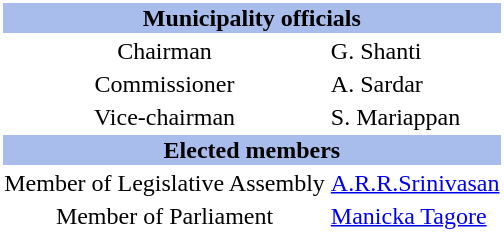<table class="toccolours" style="clear:right; float:right; background:#ffffff; margin: 0 0 0.5em 1em; width:220">
<tr>
<th style="background:#A8BDEC" align="center" colspan="2"><strong>Municipality officials</strong></th>
</tr>
<tr>
<td align="center">Chairman</td>
<td>G. Shanti</td>
</tr>
<tr>
<td align="center">Commissioner</td>
<td>A. Sardar</td>
</tr>
<tr>
<td align="center">Vice-chairman</td>
<td>S. Mariappan</td>
</tr>
<tr>
<th style="background:#A8BDEC" align="center" colspan="2"><strong>Elected members</strong></th>
</tr>
<tr>
<td align="center">Member of Legislative Assembly</td>
<td><a href='#'>A.R.R.Srinivasan</a></td>
</tr>
<tr>
<td align="center">Member of Parliament</td>
<td><a href='#'>Manicka Tagore</a></td>
</tr>
</table>
